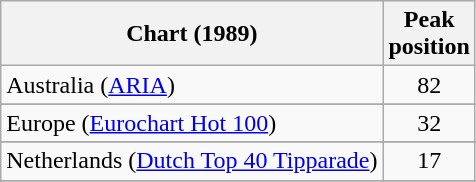<table class="wikitable sortable">
<tr>
<th>Chart (1989)</th>
<th>Peak<br>position</th>
</tr>
<tr>
<td>Australia (<a href='#'>ARIA</a>)</td>
<td align="center">82</td>
</tr>
<tr>
</tr>
<tr>
</tr>
<tr>
<td>Europe (<a href='#'>Eurochart Hot 100</a>)</td>
<td align="center">32</td>
</tr>
<tr>
</tr>
<tr>
<td>Netherlands (<a href='#'>Dutch Top 40 Tipparade</a>)</td>
<td align="center">17</td>
</tr>
<tr>
</tr>
<tr>
</tr>
<tr>
</tr>
<tr>
</tr>
<tr>
</tr>
<tr>
</tr>
<tr>
</tr>
<tr>
</tr>
<tr>
</tr>
</table>
